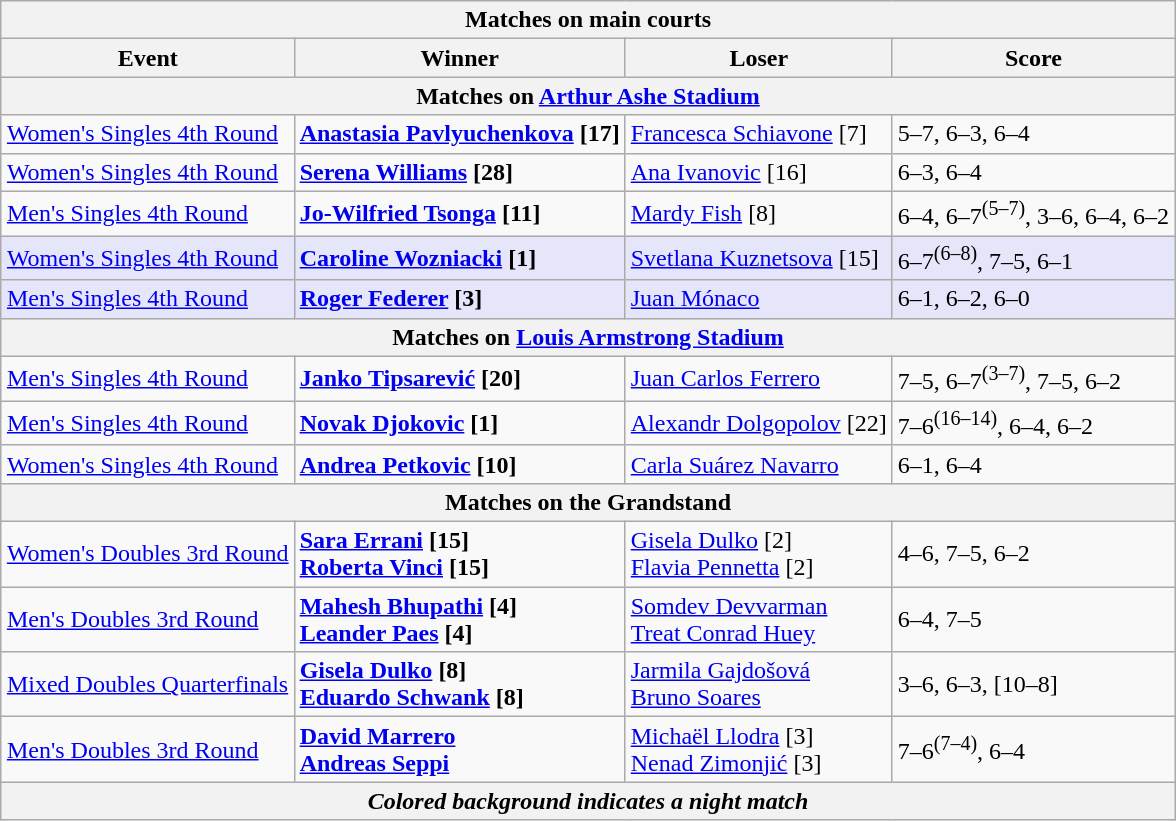<table class="wikitable collapsible uncollapsed" style=margin:auto>
<tr>
<th colspan=4><strong>Matches on main courts</strong></th>
</tr>
<tr>
<th>Event</th>
<th>Winner</th>
<th>Loser</th>
<th>Score</th>
</tr>
<tr>
<th colspan=4><strong>Matches on <a href='#'>Arthur Ashe Stadium</a></strong></th>
</tr>
<tr>
<td><a href='#'>Women's Singles 4th Round</a></td>
<td> <strong><a href='#'>Anastasia Pavlyuchenkova</a> [17]</strong></td>
<td> <a href='#'>Francesca Schiavone</a> [7]</td>
<td>5–7, 6–3, 6–4</td>
</tr>
<tr>
<td><a href='#'>Women's Singles 4th Round</a></td>
<td> <strong><a href='#'>Serena Williams</a> [28]</strong></td>
<td> <a href='#'>Ana Ivanovic</a> [16]</td>
<td>6–3, 6–4</td>
</tr>
<tr>
<td><a href='#'>Men's Singles 4th Round</a></td>
<td> <strong><a href='#'>Jo-Wilfried Tsonga</a> [11]</strong></td>
<td> <a href='#'>Mardy Fish</a> [8]</td>
<td>6–4, 6–7<sup>(5–7)</sup>, 3–6, 6–4, 6–2</td>
</tr>
<tr bgcolor=lavender>
<td><a href='#'>Women's Singles 4th Round</a></td>
<td> <strong><a href='#'>Caroline Wozniacki</a> [1]</strong></td>
<td> <a href='#'>Svetlana Kuznetsova</a> [15]</td>
<td>6–7<sup>(6–8)</sup>, 7–5, 6–1</td>
</tr>
<tr bgcolor=lavender>
<td><a href='#'>Men's Singles 4th Round</a></td>
<td> <strong><a href='#'>Roger Federer</a> [3]</strong></td>
<td> <a href='#'>Juan Mónaco</a></td>
<td>6–1, 6–2, 6–0</td>
</tr>
<tr>
<th colspan=4><strong>Matches on <a href='#'>Louis Armstrong Stadium</a></strong></th>
</tr>
<tr>
<td><a href='#'>Men's Singles 4th Round</a></td>
<td> <strong><a href='#'>Janko Tipsarević</a> [20]</strong></td>
<td> <a href='#'>Juan Carlos Ferrero</a></td>
<td>7–5, 6–7<sup>(3–7)</sup>, 7–5, 6–2</td>
</tr>
<tr>
<td><a href='#'>Men's Singles 4th Round</a></td>
<td> <strong><a href='#'>Novak Djokovic</a> [1]</strong></td>
<td> <a href='#'>Alexandr Dolgopolov</a> [22]</td>
<td>7–6<sup>(16–14)</sup>, 6–4, 6–2</td>
</tr>
<tr>
<td><a href='#'>Women's Singles 4th Round</a></td>
<td> <strong><a href='#'>Andrea Petkovic</a> [10]</strong></td>
<td> <a href='#'>Carla Suárez Navarro</a></td>
<td>6–1, 6–4</td>
</tr>
<tr>
<th colspan=4><strong>Matches on the Grandstand</strong></th>
</tr>
<tr>
<td><a href='#'>Women's Doubles 3rd Round</a></td>
<td> <strong><a href='#'>Sara Errani</a> [15]</strong> <br>  <strong><a href='#'>Roberta Vinci</a> [15]</strong></td>
<td> <a href='#'>Gisela Dulko</a> [2] <br>  <a href='#'>Flavia Pennetta</a> [2]</td>
<td>4–6, 7–5, 6–2</td>
</tr>
<tr>
<td><a href='#'>Men's Doubles 3rd Round</a></td>
<td> <strong><a href='#'>Mahesh Bhupathi</a> [4]</strong> <br>  <strong><a href='#'>Leander Paes</a> [4]</strong></td>
<td> <a href='#'>Somdev Devvarman</a> <br>  <a href='#'>Treat Conrad Huey</a></td>
<td>6–4, 7–5</td>
</tr>
<tr>
<td><a href='#'>Mixed Doubles Quarterfinals</a></td>
<td> <strong><a href='#'>Gisela Dulko</a> [8]</strong> <br>  <strong><a href='#'>Eduardo Schwank</a> [8]</strong></td>
<td> <a href='#'>Jarmila Gajdošová</a> <br>  <a href='#'>Bruno Soares</a></td>
<td>3–6, 6–3, [10–8]</td>
</tr>
<tr>
<td><a href='#'>Men's Doubles 3rd Round</a></td>
<td> <strong><a href='#'>David Marrero</a></strong> <br>  <strong><a href='#'>Andreas Seppi</a></strong></td>
<td> <a href='#'>Michaël Llodra</a> [3] <br>  <a href='#'>Nenad Zimonjić</a> [3]</td>
<td>7–6<sup>(7–4)</sup>, 6–4</td>
</tr>
<tr>
<th colspan=4><em>Colored background indicates a night match</em></th>
</tr>
</table>
